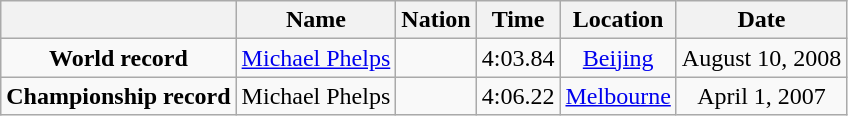<table class=wikitable style=text-align:center>
<tr>
<th></th>
<th>Name</th>
<th>Nation</th>
<th>Time</th>
<th>Location</th>
<th>Date</th>
</tr>
<tr>
<td><strong>World record</strong></td>
<td><a href='#'>Michael Phelps</a></td>
<td></td>
<td align=left>4:03.84</td>
<td><a href='#'>Beijing</a></td>
<td>August 10, 2008</td>
</tr>
<tr>
<td><strong>Championship record</strong></td>
<td>Michael Phelps</td>
<td></td>
<td align=left>4:06.22</td>
<td><a href='#'>Melbourne</a></td>
<td>April 1, 2007</td>
</tr>
</table>
